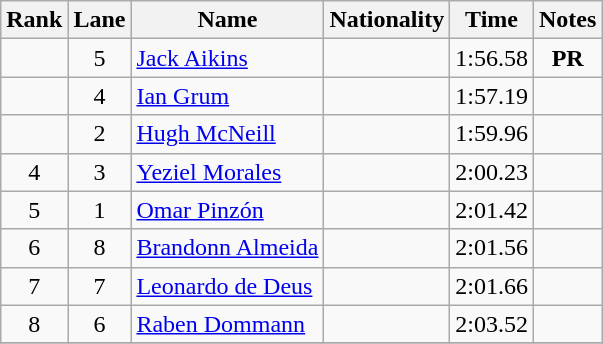<table class="wikitable sortable" style="text-align:center">
<tr>
<th>Rank</th>
<th>Lane</th>
<th>Name</th>
<th>Nationality</th>
<th>Time</th>
<th>Notes</th>
</tr>
<tr>
<td></td>
<td>5</td>
<td align="left"><a href='#'>Jack Aikins</a></td>
<td align="left"></td>
<td>1:56.58</td>
<td><strong>PR</strong></td>
</tr>
<tr>
<td></td>
<td>4</td>
<td align="left"><a href='#'>Ian Grum</a></td>
<td align="left"></td>
<td>1:57.19</td>
<td></td>
</tr>
<tr>
<td></td>
<td>2</td>
<td align="left"><a href='#'>Hugh McNeill</a></td>
<td align="left"></td>
<td>1:59.96</td>
<td></td>
</tr>
<tr>
<td>4</td>
<td>3</td>
<td align="left"><a href='#'>Yeziel Morales</a></td>
<td align="left"></td>
<td>2:00.23</td>
<td></td>
</tr>
<tr>
<td>5</td>
<td>1</td>
<td align="left"><a href='#'>Omar Pinzón</a></td>
<td align="left"></td>
<td>2:01.42</td>
<td></td>
</tr>
<tr>
<td>6</td>
<td>8</td>
<td align="left"><a href='#'>Brandonn Almeida</a></td>
<td align="left"></td>
<td>2:01.56</td>
<td></td>
</tr>
<tr>
<td>7</td>
<td>7</td>
<td align="left"><a href='#'>Leonardo de Deus</a></td>
<td align="left"></td>
<td>2:01.66</td>
<td></td>
</tr>
<tr>
<td>8</td>
<td>6</td>
<td align="left"><a href='#'>Raben Dommann</a></td>
<td align="left"></td>
<td>2:03.52</td>
<td></td>
</tr>
<tr>
</tr>
</table>
